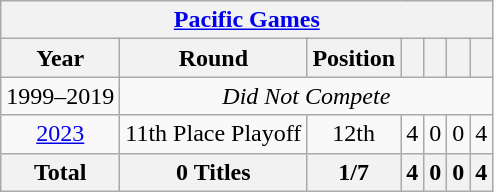<table class="wikitable" style="text-align: center;">
<tr>
<th colspan=7><a href='#'>Pacific Games</a></th>
</tr>
<tr>
<th>Year</th>
<th>Round</th>
<th>Position</th>
<th></th>
<th></th>
<th></th>
<th></th>
</tr>
<tr>
<td>1999–2019</td>
<td colspan="6"><em>Did Not Compete</em></td>
</tr>
<tr>
<td> <a href='#'>2023</a></td>
<td>11th Place Playoff</td>
<td>12th</td>
<td>4</td>
<td>0</td>
<td>0</td>
<td>4</td>
</tr>
<tr>
<th>Total</th>
<th>0 Titles</th>
<th>1/7</th>
<th>4</th>
<th>0</th>
<th>0</th>
<th>4</th>
</tr>
</table>
